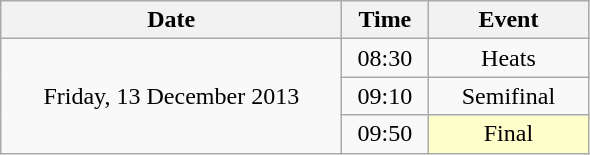<table class = "wikitable" style="text-align:center;">
<tr>
<th width=220>Date</th>
<th width=50>Time</th>
<th width=100>Event</th>
</tr>
<tr>
<td rowspan=3>Friday, 13 December 2013</td>
<td>08:30</td>
<td>Heats</td>
</tr>
<tr>
<td>09:10</td>
<td>Semifinal</td>
</tr>
<tr>
<td>09:50</td>
<td bgcolor=ffffcc>Final</td>
</tr>
</table>
